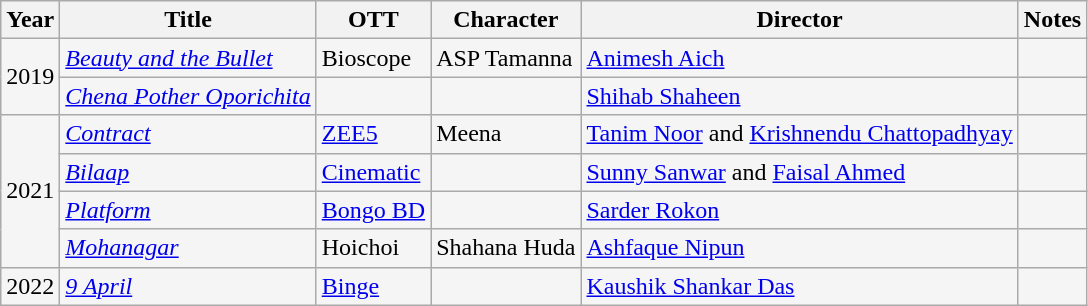<table class="wikitable sortable" style="background:#F5F5F5;">
<tr>
<th>Year</th>
<th>Title</th>
<th>OTT</th>
<th>Character</th>
<th>Director</th>
<th>Notes</th>
</tr>
<tr>
<td rowspan="2">2019</td>
<td><em><a href='#'>Beauty and the Bullet</a></em></td>
<td>Bioscope</td>
<td>ASP Tamanna</td>
<td><a href='#'>Animesh Aich</a></td>
<td></td>
</tr>
<tr>
<td><em><a href='#'>Chena Pother Oporichita</a></em></td>
<td></td>
<td></td>
<td><a href='#'>Shihab Shaheen</a></td>
<td></td>
</tr>
<tr>
<td rowspan="4">2021</td>
<td><em><a href='#'>Contract</a></em></td>
<td><a href='#'>ZEE5</a></td>
<td>Meena</td>
<td><a href='#'>Tanim Noor</a> and <a href='#'>Krishnendu Chattopadhyay</a></td>
<td></td>
</tr>
<tr>
<td><em><a href='#'>Bilaap</a></em> </td>
<td><a href='#'>Cinematic</a></td>
<td></td>
<td><a href='#'>Sunny Sanwar</a> and <a href='#'>Faisal Ahmed</a></td>
<td></td>
</tr>
<tr>
<td><em><a href='#'>Platform</a></em></td>
<td><a href='#'>Bongo BD</a></td>
<td></td>
<td><a href='#'>Sarder Rokon</a></td>
<td></td>
</tr>
<tr>
<td><em><a href='#'>Mohanagar</a></em></td>
<td>Hoichoi</td>
<td>Shahana Huda</td>
<td><a href='#'>Ashfaque Nipun</a></td>
<td></td>
</tr>
<tr>
<td>2022</td>
<td><em><a href='#'>9 April</a></em></td>
<td><a href='#'>Binge</a></td>
<td></td>
<td><a href='#'>Kaushik Shankar Das</a></td>
<td></td>
</tr>
</table>
